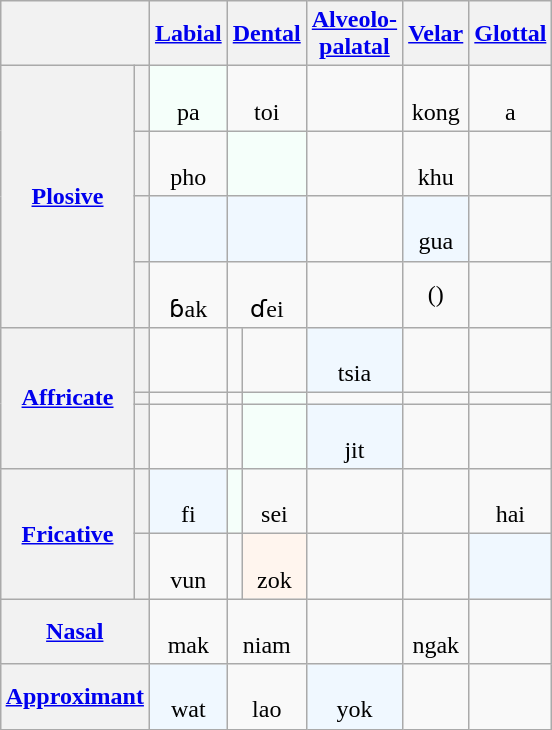<table class="wikitable" style="text-align:center; margin:1em auto 1em auto">
<tr>
<th colspan=2></th>
<th><a href='#'>Labial</a></th>
<th colspan=2><a href='#'>Dental</a></th>
<th><a href='#'>Alveolo-<br>palatal</a></th>
<th><a href='#'>Velar</a></th>
<th><a href='#'>Glottal</a></th>
</tr>
<tr>
<th rowspan=4><a href='#'>Plosive</a></th>
<th></th>
<td style="background-color:MintCream"><br> pa</td>
<td colspan=2><br> toi</td>
<td></td>
<td><br> kong</td>
<td><br> a</td>
</tr>
<tr>
<th></th>
<td><br> pho</td>
<td colspan=2 style="background-color:MintCream"><br></td>
<td></td>
<td><br> khu</td>
<td></td>
</tr>
<tr>
<th></th>
<td style="background-color:AliceBlue"><br></td>
<td colspan=2 style="background-color:AliceBlue"><br></td>
<td></td>
<td style="background-color:AliceBlue"><br> gua</td>
<td></td>
</tr>
<tr>
<th></th>
<td><br> ɓak</td>
<td colspan=2><br> ɗei</td>
<td></td>
<td>()<br></td>
<td></td>
</tr>
<tr>
<th rowspan=3><a href='#'>Affricate</a></th>
<th></th>
<td></td>
<td></td>
<td></td>
<td style="background-color:AliceBlue"><br> tsia</td>
<td></td>
<td></td>
</tr>
<tr>
<th></th>
<td></td>
<td></td>
<td style="background-color:MintCream"></td>
<td></td>
<td></td>
<td></td>
</tr>
<tr>
<th></th>
<td></td>
<td></td>
<td style="background-color:MintCream"><br></td>
<td style="background-color:AliceBlue"><br> jit</td>
<td></td>
<td></td>
</tr>
<tr>
<th rowspan=2><a href='#'>Fricative</a></th>
<th></th>
<td style="background-color:AliceBlue"><br> fi</td>
<td style="background-color:MintCream"><br></td>
<td><br> sei</td>
<td></td>
<td><br></td>
<td><br> hai</td>
</tr>
<tr>
<th></th>
<td><br> vun</td>
<td></td>
<td style="background-color:Seashell"><br> zok</td>
<td></td>
<td></td>
<td style="background-color:AliceBlue"></td>
</tr>
<tr>
<th colspan=2><a href='#'>Nasal</a></th>
<td><br> mak</td>
<td colspan=2><br> niam</td>
<td></td>
<td><br> ngak</td>
<td></td>
</tr>
<tr>
<th colspan=2><a href='#'>Approximant</a></th>
<td style="background-color:AliceBlue"><br> wat</td>
<td colspan=2><br> lao</td>
<td style="background-color:AliceBlue"><br> yok</td>
<td></td>
<td></td>
</tr>
</table>
